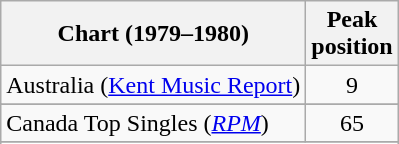<table class="wikitable sortable">
<tr>
<th>Chart (1979–1980)</th>
<th>Peak<br>position</th>
</tr>
<tr>
<td style="text-align:left;">Australia (<a href='#'>Kent Music Report</a>)</td>
<td style="text-align:center;">9</td>
</tr>
<tr>
</tr>
<tr>
<td style="text-align:left;">Canada Top Singles (<em><a href='#'>RPM</a></em>)</td>
<td style="text-align:center;">65</td>
</tr>
<tr>
</tr>
<tr>
</tr>
<tr>
</tr>
<tr>
</tr>
<tr>
</tr>
<tr>
</tr>
<tr>
</tr>
<tr>
</tr>
</table>
